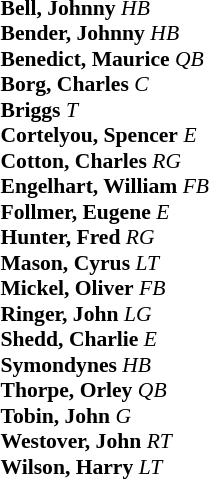<table class="toccolours" style="border-collapse:collapse; font-size:90%;">
<tr>
<td colspan="7" align="center"></td>
</tr>
<tr>
<td colspan=7 align="right"></td>
</tr>
<tr>
<td valign="top"><br><strong>Bell, Johnny</strong> <em>HB</em><br>
<strong>Bender, Johnny</strong> <em>HB</em><br>
<strong>Benedict, Maurice</strong> <em>QB</em><br>
<strong>Borg, Charles</strong> <em>C</em><br>
<strong>Briggs</strong> <em>T</em><br>
<strong>Cortelyou, Spencer</strong> <em>E</em><br>
<strong>Cotton, Charles</strong> <em>RG</em><br>
<strong>Engelhart, William</strong> <em>FB</em><br>
<strong>Follmer, Eugene</strong> <em>E</em><br>
<strong>Hunter, Fred</strong> <em>RG</em><br>
<strong>Mason, Cyrus</strong> <em>LT</em><br>
<strong>Mickel, Oliver</strong> <em>FB</em><br>
<strong>Ringer, John</strong> <em>LG</em><br>
<strong>Shedd, Charlie</strong> <em>E</em><br>
<strong>Symondynes</strong> <em>HB</em><br>
<strong>Thorpe, Orley</strong> <em>QB</em><br>
<strong>Tobin, John</strong> <em>G</em><br>
<strong>Westover, John</strong> <em>RT</em><br>
<strong>Wilson, Harry</strong> <em>LT</em></td>
</tr>
</table>
